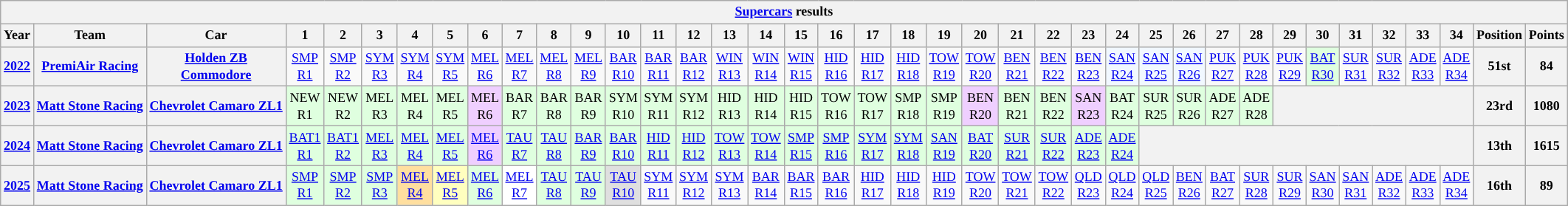<table class="wikitable" style="text-align:center; font-size:75%">
<tr>
<th colspan=45><a href='#'>Supercars</a> results</th>
</tr>
<tr>
<th>Year</th>
<th>Team</th>
<th>Car</th>
<th>1</th>
<th>2</th>
<th>3</th>
<th>4</th>
<th>5</th>
<th>6</th>
<th>7</th>
<th>8</th>
<th>9</th>
<th>10</th>
<th>11</th>
<th>12</th>
<th>13</th>
<th>14</th>
<th>15</th>
<th>16</th>
<th>17</th>
<th>18</th>
<th>19</th>
<th>20</th>
<th>21</th>
<th>22</th>
<th>23</th>
<th>24</th>
<th>25</th>
<th>26</th>
<th>27</th>
<th>28</th>
<th>29</th>
<th>30</th>
<th>31</th>
<th>32</th>
<th>33</th>
<th>34</th>
<th>Position</th>
<th>Points</th>
</tr>
<tr>
<th><a href='#'>2022</a></th>
<th><a href='#'>PremiAir Racing</a></th>
<th><a href='#'>Holden ZB Commodore</a></th>
<td><a href='#'>SMP<br>R1</a></td>
<td><a href='#'>SMP<br>R2</a></td>
<td><a href='#'>SYM<br>R3</a></td>
<td><a href='#'>SYM<br>R4</a></td>
<td><a href='#'>SYM<br>R5</a></td>
<td><a href='#'>MEL<br>R6</a></td>
<td><a href='#'>MEL<br>R7</a></td>
<td><a href='#'>MEL<br>R8</a></td>
<td><a href='#'>MEL<br>R9</a></td>
<td><a href='#'>BAR<br>R10</a></td>
<td><a href='#'>BAR<br>R11</a></td>
<td><a href='#'>BAR<br>R12</a></td>
<td><a href='#'>WIN<br>R13</a></td>
<td><a href='#'>WIN<br>R14</a></td>
<td><a href='#'>WIN<br>R15</a></td>
<td><a href='#'>HID<br>R16</a></td>
<td><a href='#'>HID<br>R17</a></td>
<td><a href='#'>HID<br>R18</a></td>
<td><a href='#'>TOW<br>R19</a></td>
<td><a href='#'>TOW<br>R20</a></td>
<td><a href='#'>BEN<br>R21</a></td>
<td><a href='#'>BEN<br>R22</a></td>
<td><a href='#'>BEN<br>R23</a></td>
<td style=background:#f1f8ff><a href='#'>SAN<br>R24</a><br></td>
<td style=background:#f1f8ff><a href='#'>SAN<br>R25</a><br></td>
<td style=background:#f1f8ff><a href='#'>SAN<br>R26</a><br></td>
<td><a href='#'>PUK<br>R27</a></td>
<td><a href='#'>PUK<br>R28</a></td>
<td><a href='#'>PUK<br>R29</a></td>
<td style="background:#dfffdf"><a href='#'>BAT<br>R30</a><br></td>
<td><a href='#'>SUR<br>R31</a></td>
<td><a href='#'>SUR<br>R32</a></td>
<td><a href='#'>ADE<br>R33</a></td>
<td><a href='#'>ADE<br>R34</a></td>
<th>51st</th>
<th>84</th>
</tr>
<tr>
<th><a href='#'>2023</a></th>
<th nowrap><a href='#'>Matt Stone Racing</a></th>
<th nowrap><a href='#'>Chevrolet Camaro ZL1</a></th>
<td style="background:#dfffdf">NEW<br>R1<br></td>
<td style="background:#dfffdf">NEW<br>R2<br></td>
<td style="background:#dfffdf">MEL<br>R3<br></td>
<td style="background:#dfffdf">MEL<br>R4<br></td>
<td style="background:#dfffdf">MEL<br>R5<br></td>
<td style="background:#efcfff">MEL<br>R6<br></td>
<td style="background:#dfffdf">BAR<br>R7<br></td>
<td style="background:#dfffdf">BAR<br>R8<br></td>
<td style="background:#dfffdf">BAR<br>R9<br></td>
<td style="background:#dfffdf">SYM<br>R10<br></td>
<td style="background:#dfffdf">SYM<br>R11<br></td>
<td style="background:#dfffdf">SYM<br>R12<br></td>
<td style="background:#dfffdf">HID<br>R13<br></td>
<td style="background:#dfffdf">HID<br>R14<br></td>
<td style="background:#dfffdf">HID<br>R15<br></td>
<td style="background:#dfffdf">TOW<br>R16<br></td>
<td style="background:#dfffdf">TOW<br>R17<br></td>
<td style="background:#dfffdf">SMP<br>R18<br></td>
<td style="background:#dfffdf">SMP<br>R19<br></td>
<td style="background:#efcfff">BEN<br>R20<br></td>
<td style="background:#dfffdf">BEN<br>R21<br></td>
<td style="background:#dfffdf">BEN<br>R22<br></td>
<td style="background:#efcfff">SAN<br>R23<br></td>
<td style="background:#dfffdf">BAT<br>R24<br></td>
<td style="background:#dfffdf">SUR<br>R25<br></td>
<td style="background:#dfffdf">SUR<br>R26<br></td>
<td style="background:#dfffdf">ADE<br>R27<br></td>
<td style="background:#dfffdf">ADE<br>R28<br></td>
<th colspan=6></th>
<th>23rd</th>
<th>1080</th>
</tr>
<tr>
<th><a href='#'>2024</a></th>
<th nowrap><a href='#'>Matt Stone Racing</a></th>
<th nowrap><a href='#'>Chevrolet Camaro ZL1</a></th>
<td style=background:#dfffdf><a href='#'>BAT1<br>R1</a><br></td>
<td style=background:#dfffdf><a href='#'>BAT1<br>R2</a><br></td>
<td style=background:#dfffdf><a href='#'>MEL<br>R3</a><br></td>
<td style=background:#dfffdf><a href='#'>MEL<br>R4</a><br></td>
<td style=background:#dfffdf><a href='#'>MEL<br>R5</a><br></td>
<td style=background:#efcfff><a href='#'>MEL<br>R6</a><br></td>
<td style=background:#dfffdf><a href='#'>TAU<br>R7</a><br></td>
<td style=background:#dfffdf><a href='#'>TAU<br>R8</a><br></td>
<td style=background:#dfffdf><a href='#'>BAR<br>R9</a><br></td>
<td style=background:#dfffdf><a href='#'>BAR<br>R10</a><br></td>
<td style=background:#dfffdf><a href='#'>HID<br>R11</a><br></td>
<td style=background:#dfffdf><a href='#'>HID<br>R12</a><br></td>
<td style=background:#dfffdf><a href='#'>TOW<br>R13</a><br></td>
<td style=background:#dfffdf><a href='#'>TOW<br>R14</a><br></td>
<td style=background:#dfffdf><a href='#'>SMP<br>R15</a><br></td>
<td style=background:#dfffdf><a href='#'>SMP<br>R16</a><br></td>
<td style=background:#dfffdf><a href='#'>SYM<br>R17</a><br></td>
<td style=background:#dfffdf><a href='#'>SYM<br>R18</a><br></td>
<td style=background:#dfffdf><a href='#'>SAN<br>R19</a><br></td>
<td style=background:#dfffdf><a href='#'>BAT<br>R20</a><br></td>
<td style=background:#dfffdf><a href='#'>SUR<br>R21</a><br></td>
<td style=background:#dfffdf><a href='#'>SUR<br>R22</a><br></td>
<td style=background:#dfffdf><a href='#'>ADE<br>R23</a><br></td>
<td style=background:#dfffdf><a href='#'>ADE<br>R24</a><br></td>
<th colspan=10></th>
<th>13th</th>
<th>1615</th>
</tr>
<tr>
<th><a href='#'>2025</a></th>
<th nowrap><a href='#'>Matt Stone Racing</a></th>
<th nowrap><a href='#'>Chevrolet Camaro ZL1</a></th>
<td style=background:#dfffdf><a href='#'>SMP<br>R1</a><br></td>
<td style=background:#dfffdf><a href='#'>SMP<br>R2</a><br></td>
<td style=background:#dfffdf><a href='#'>SMP<br>R3</a><br></td>
<td style=background:#ffdf9f><a href='#'>MEL<br>R4</a><br></td>
<td style=background:#ffffbf><a href='#'>MEL<br>R5</a><br></td>
<td style=background:#dfffdf><a href='#'>MEL<br>R6</a><br></td>
<td style=background:#ffffff><a href='#'>MEL<br>R7</a><br></td>
<td style=background:#dfffdf><a href='#'>TAU<br>R8</a><br></td>
<td style=background:#dfffdf><a href='#'>TAU<br>R9</a><br></td>
<td style=background:#dfdfdf><a href='#'>TAU<br>R10</a><br></td>
<td style=background:#><a href='#'>SYM<br>R11</a><br></td>
<td style=background:#><a href='#'>SYM<br>R12</a><br></td>
<td style=background:#><a href='#'>SYM<br>R13</a><br></td>
<td style=background:#><a href='#'>BAR<br>R14</a><br></td>
<td style=background:#><a href='#'>BAR<br>R15</a><br></td>
<td style=background:#><a href='#'>BAR<br>R16</a><br></td>
<td style=background:#><a href='#'>HID<br>R17</a><br></td>
<td style=background:#><a href='#'>HID<br>R18</a><br></td>
<td style=background:#><a href='#'>HID<br>R19</a><br></td>
<td style=background:#><a href='#'>TOW<br>R20</a><br></td>
<td style=background:#><a href='#'>TOW<br>R21</a><br></td>
<td style=background:#><a href='#'>TOW<br>R22</a><br></td>
<td style=background:#><a href='#'>QLD<br>R23</a><br></td>
<td style=background:#><a href='#'>QLD<br>R24</a><br></td>
<td style=background:#><a href='#'>QLD<br>R25</a><br></td>
<td style=background:#><a href='#'>BEN<br>R26</a><br></td>
<td style=background:#><a href='#'>BAT<br>R27</a><br></td>
<td style=background:#><a href='#'>SUR<br>R28</a><br></td>
<td style=background:#><a href='#'>SUR<br>R29</a><br></td>
<td style=background:#><a href='#'>SAN<br>R30</a><br></td>
<td style=background:#><a href='#'>SAN<br>R31</a><br></td>
<td style=background:#><a href='#'>ADE<br>R32</a><br></td>
<td style=background:#><a href='#'>ADE<br>R33</a><br></td>
<td style=background:#><a href='#'>ADE<br>R34</a><br></td>
<th>16th</th>
<th>89</th>
</tr>
</table>
